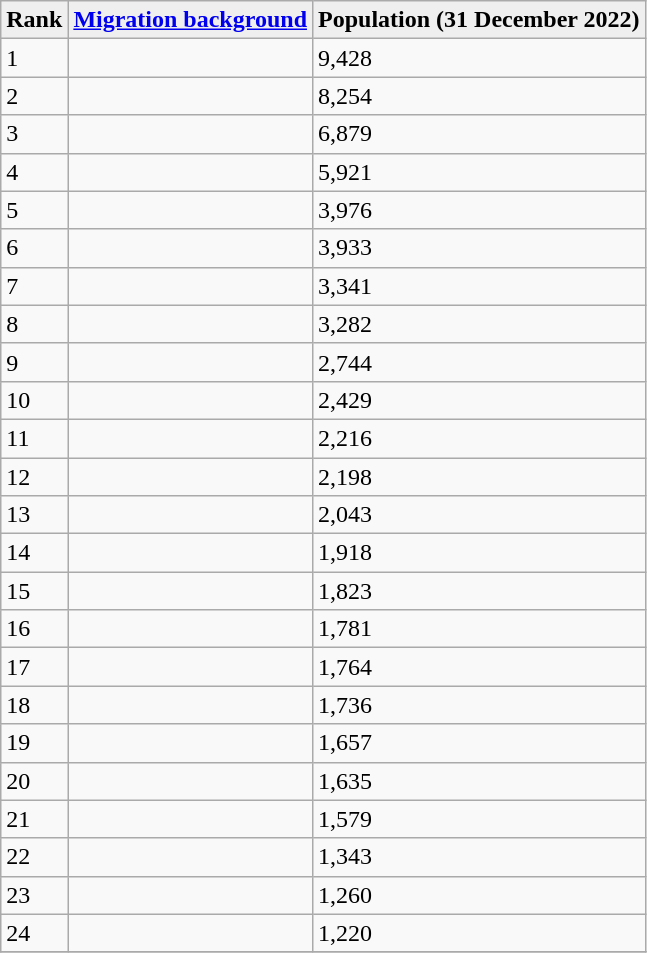<table class="wikitable">
<tr>
<th style="background:#efefef;">Rank</th>
<th style="background:#efefef;"><a href='#'>Migration background</a></th>
<th style="background:#efefef;">Population (31 December 2022)</th>
</tr>
<tr>
<td>1</td>
<td></td>
<td>9,428</td>
</tr>
<tr>
<td>2</td>
<td></td>
<td>8,254</td>
</tr>
<tr>
<td>3</td>
<td></td>
<td>6,879</td>
</tr>
<tr>
<td>4</td>
<td></td>
<td>5,921</td>
</tr>
<tr>
<td>5</td>
<td></td>
<td>3,976</td>
</tr>
<tr>
<td>6</td>
<td></td>
<td>3,933</td>
</tr>
<tr>
<td>7</td>
<td></td>
<td>3,341</td>
</tr>
<tr>
<td>8</td>
<td></td>
<td>3,282</td>
</tr>
<tr>
<td>9</td>
<td></td>
<td>2,744</td>
</tr>
<tr>
<td>10</td>
<td></td>
<td>2,429</td>
</tr>
<tr>
<td>11</td>
<td></td>
<td>2,216</td>
</tr>
<tr>
<td>12</td>
<td></td>
<td>2,198</td>
</tr>
<tr>
<td>13</td>
<td></td>
<td>2,043</td>
</tr>
<tr>
<td>14</td>
<td></td>
<td>1,918</td>
</tr>
<tr>
<td>15</td>
<td></td>
<td>1,823</td>
</tr>
<tr>
<td>16</td>
<td></td>
<td>1,781</td>
</tr>
<tr>
<td>17</td>
<td></td>
<td>1,764</td>
</tr>
<tr>
<td>18</td>
<td></td>
<td>1,736</td>
</tr>
<tr>
<td>19</td>
<td></td>
<td>1,657</td>
</tr>
<tr>
<td>20</td>
<td></td>
<td>1,635</td>
</tr>
<tr>
<td>21</td>
<td></td>
<td>1,579</td>
</tr>
<tr>
<td>22</td>
<td></td>
<td>1,343</td>
</tr>
<tr>
<td>23</td>
<td></td>
<td>1,260</td>
</tr>
<tr>
<td>24</td>
<td></td>
<td>1,220</td>
</tr>
<tr>
</tr>
</table>
